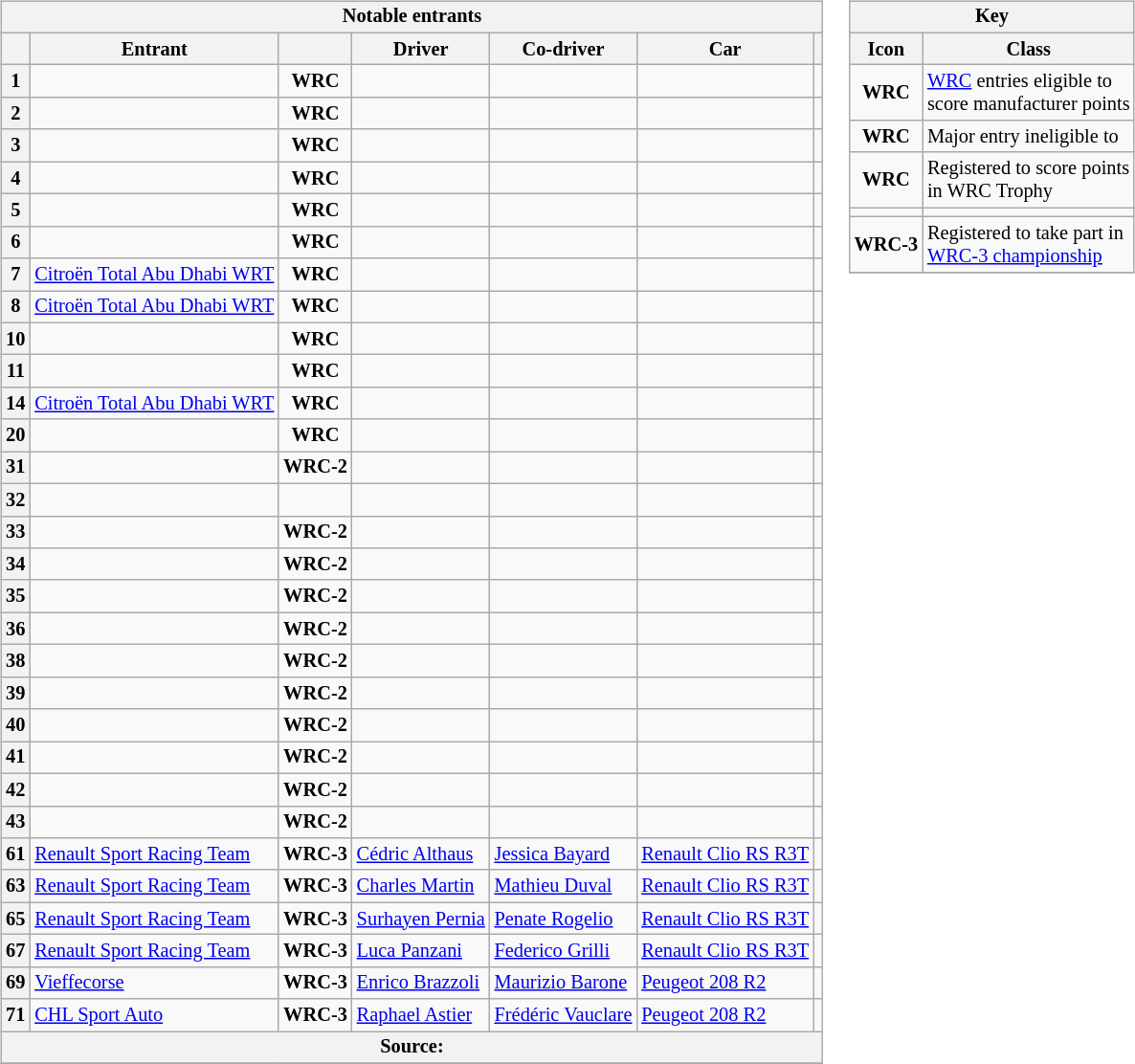<table>
<tr>
<td><br><table class="wikitable plainrowheaders sortable" style="font-size: 85%">
<tr>
<th scope=row colspan="7" style="text-align: center;"><strong>Notable entrants</strong></th>
</tr>
<tr>
<th scope=col></th>
<th scope=col>Entrant</th>
<th scope=col></th>
<th scope=col>Driver</th>
<th scope=col>Co-driver</th>
<th scope=col>Car</th>
<th scope=col></th>
</tr>
<tr>
<th scope=row style="text-align: center;">1</th>
<td></td>
<td align="center"><strong><span>WRC</span></strong></td>
<td></td>
<td></td>
<td></td>
<td align="center"></td>
</tr>
<tr>
<th scope=row style="text-align: center;">2</th>
<td></td>
<td align="center"><strong><span>WRC</span></strong></td>
<td></td>
<td></td>
<td></td>
<td align="center"></td>
</tr>
<tr>
<th scope=row style="text-align: center;">3</th>
<td></td>
<td align="center"><strong><span>WRC</span></strong></td>
<td></td>
<td></td>
<td></td>
<td align="center"></td>
</tr>
<tr>
<th scope=row style="text-align: center;">4</th>
<td></td>
<td align="center"><strong><span>WRC</span></strong></td>
<td></td>
<td></td>
<td></td>
<td align="center"></td>
</tr>
<tr>
<th scope=row style="text-align: center;">5</th>
<td></td>
<td align="center"><strong><span>WRC</span></strong></td>
<td></td>
<td></td>
<td></td>
<td align="center"></td>
</tr>
<tr>
<th scope=row style="text-align: center;">6</th>
<td></td>
<td align="center"><strong><span>WRC</span></strong></td>
<td></td>
<td></td>
<td></td>
<td align="center"></td>
</tr>
<tr>
<th scope=row style="text-align: center;">7</th>
<td> <a href='#'>Citroën Total Abu Dhabi WRT</a></td>
<td align="center"><strong><span>WRC</span></strong></td>
<td></td>
<td></td>
<td></td>
<td align="center"></td>
</tr>
<tr>
<th scope=row style="text-align: center;">8</th>
<td> <a href='#'>Citroën Total Abu Dhabi WRT</a></td>
<td align="center"><strong><span>WRC</span></strong></td>
<td></td>
<td></td>
<td></td>
<td align="center"></td>
</tr>
<tr>
<th scope=row style="text-align: center;">10</th>
<td></td>
<td align="center"><strong><span>WRC</span></strong></td>
<td></td>
<td></td>
<td></td>
<td align="center"></td>
</tr>
<tr>
<th scope=row style="text-align: center;">11</th>
<td></td>
<td align="center"><strong><span>WRC</span></strong></td>
<td></td>
<td></td>
<td></td>
<td align="center"></td>
</tr>
<tr>
<th scope=row style="text-align: center;">14</th>
<td> <a href='#'>Citroën Total Abu Dhabi WRT</a></td>
<td align="center"><strong><span>WRC</span></strong></td>
<td></td>
<td></td>
<td></td>
<td align="center"></td>
</tr>
<tr>
<th scope=row style="text-align: center;">20</th>
<td></td>
<td align="center"><strong><span>WRC</span></strong></td>
<td></td>
<td></td>
<td></td>
<td align="center"></td>
</tr>
<tr>
<th scope=row style="text-align: center;">31</th>
<td></td>
<td align="center"><strong><span>WRC-2</span></strong></td>
<td></td>
<td></td>
<td></td>
<td align="center"></td>
</tr>
<tr>
<th scope=row style="text-align: center;">32</th>
<td></td>
<td align="center"><strong><span></span></strong></td>
<td></td>
<td></td>
<td></td>
<td align="center"></td>
</tr>
<tr>
<th scope=row style="text-align: center;">33</th>
<td></td>
<td align="center"><strong><span>WRC-2</span></strong></td>
<td></td>
<td></td>
<td></td>
<td align="center"></td>
</tr>
<tr>
<th scope=row style="text-align: center;">34</th>
<td></td>
<td align="center"><strong><span>WRC-2</span></strong></td>
<td></td>
<td></td>
<td></td>
<td align="center"></td>
</tr>
<tr>
<th scope=row style="text-align: center;">35</th>
<td></td>
<td align="center"><strong><span>WRC-2</span></strong></td>
<td></td>
<td></td>
<td></td>
<td align="center"></td>
</tr>
<tr>
<th scope=row style="text-align: center;">36</th>
<td></td>
<td align="center"><strong><span>WRC-2</span></strong></td>
<td></td>
<td></td>
<td></td>
<td align="center"></td>
</tr>
<tr>
<th scope=row style="text-align: center;">38</th>
<td></td>
<td align="center"><strong><span>WRC-2</span></strong></td>
<td></td>
<td></td>
<td></td>
<td align="center"></td>
</tr>
<tr>
<th scope=row style="text-align: center;">39</th>
<td></td>
<td align="center"><strong><span>WRC-2</span></strong></td>
<td></td>
<td></td>
<td></td>
<td align="center"></td>
</tr>
<tr>
<th scope=row style="text-align: center;">40</th>
<td></td>
<td align="center"><strong><span>WRC-2</span></strong></td>
<td></td>
<td></td>
<td></td>
<td align="center"></td>
</tr>
<tr>
<th scope=row style="text-align: center;">41</th>
<td></td>
<td align="center"><strong><span>WRC-2</span></strong></td>
<td></td>
<td></td>
<td></td>
<td align="center"></td>
</tr>
<tr>
<th scope=row style="text-align: center;">42</th>
<td></td>
<td align="center"><strong><span>WRC-2</span></strong></td>
<td></td>
<td></td>
<td></td>
<td align="center"></td>
</tr>
<tr>
<th scope=row style="text-align: center;">43</th>
<td></td>
<td><strong><span>WRC-2</span></strong></td>
<td></td>
<td></td>
<td></td>
<td align="center"></td>
</tr>
<tr>
<th scope=row style="text-align: center;">61</th>
<td> <a href='#'>Renault Sport Racing Team</a></td>
<td><strong><span>WRC-3</span></strong></td>
<td> <a href='#'>Cédric Althaus</a></td>
<td> <a href='#'>Jessica Bayard</a></td>
<td><a href='#'>Renault Clio RS R3T</a></td>
<td align="center"></td>
</tr>
<tr>
<th scope=row style="text-align: center;">63</th>
<td> <a href='#'>Renault Sport Racing Team</a></td>
<td><strong><span>WRC-3</span></strong></td>
<td> <a href='#'>Charles Martin</a></td>
<td> <a href='#'>Mathieu Duval</a></td>
<td><a href='#'>Renault Clio RS R3T</a></td>
<td align="center"></td>
</tr>
<tr>
<th scope=row style="text-align: center;">65</th>
<td> <a href='#'>Renault Sport Racing Team</a></td>
<td><strong><span>WRC-3</span></strong></td>
<td> <a href='#'>Surhayen Pernia</a></td>
<td> <a href='#'>Penate Rogelio</a></td>
<td><a href='#'>Renault Clio RS R3T</a></td>
<td align="center"></td>
</tr>
<tr>
<th scope=row style="text-align: center;">67</th>
<td> <a href='#'>Renault Sport Racing Team</a></td>
<td><strong><span>WRC-3</span></strong></td>
<td> <a href='#'>Luca Panzani</a></td>
<td> <a href='#'>Federico Grilli</a></td>
<td><a href='#'>Renault Clio RS R3T</a></td>
<td align="center"></td>
</tr>
<tr>
<th scope=row style="text-align: center;">69</th>
<td> <a href='#'>Vieffecorse</a></td>
<td><strong><span>WRC-3</span></strong></td>
<td> <a href='#'>Enrico Brazzoli</a></td>
<td> <a href='#'>Maurizio Barone</a></td>
<td><a href='#'>Peugeot 208 R2</a></td>
<td align="center"></td>
</tr>
<tr>
<th scope=row style="text-align: center;">71</th>
<td> <a href='#'>CHL Sport Auto</a></td>
<td><strong><span>WRC-3</span></strong></td>
<td> <a href='#'>Raphael Astier</a></td>
<td> <a href='#'>Frédéric Vauclare</a></td>
<td><a href='#'>Peugeot 208 R2</a></td>
<td align="center"></td>
</tr>
<tr>
<th scope=row colspan="7" style="text-align: center;"><strong>Source:</strong></th>
</tr>
<tr>
</tr>
</table>
</td>
<td valign="top"><br><table align="right" class="wikitable" style="font-size: 85%;">
<tr>
<th colspan="2">Key</th>
</tr>
<tr>
<th>Icon</th>
<th>Class</th>
</tr>
<tr>
<td align="center"><strong><span>WRC</span></strong></td>
<td><a href='#'>WRC</a> entries eligible to<br>score manufacturer points</td>
</tr>
<tr>
<td align="center"><strong><span>WRC</span></strong></td>
<td>Major entry ineligible to<br></td>
</tr>
<tr>
<td align="center"><strong><span>WRC</span></strong></td>
<td>Registered to score points<br> in WRC Trophy</td>
</tr>
<tr>
<td align="center"><strong><span></span></strong></td>
<td></td>
</tr>
<tr>
<td align="center"><strong><span>WRC-3</span></strong></td>
<td>Registered to take part in<br><a href='#'>WRC-3 championship</a></td>
</tr>
<tr>
</tr>
</table>
</td>
</tr>
</table>
